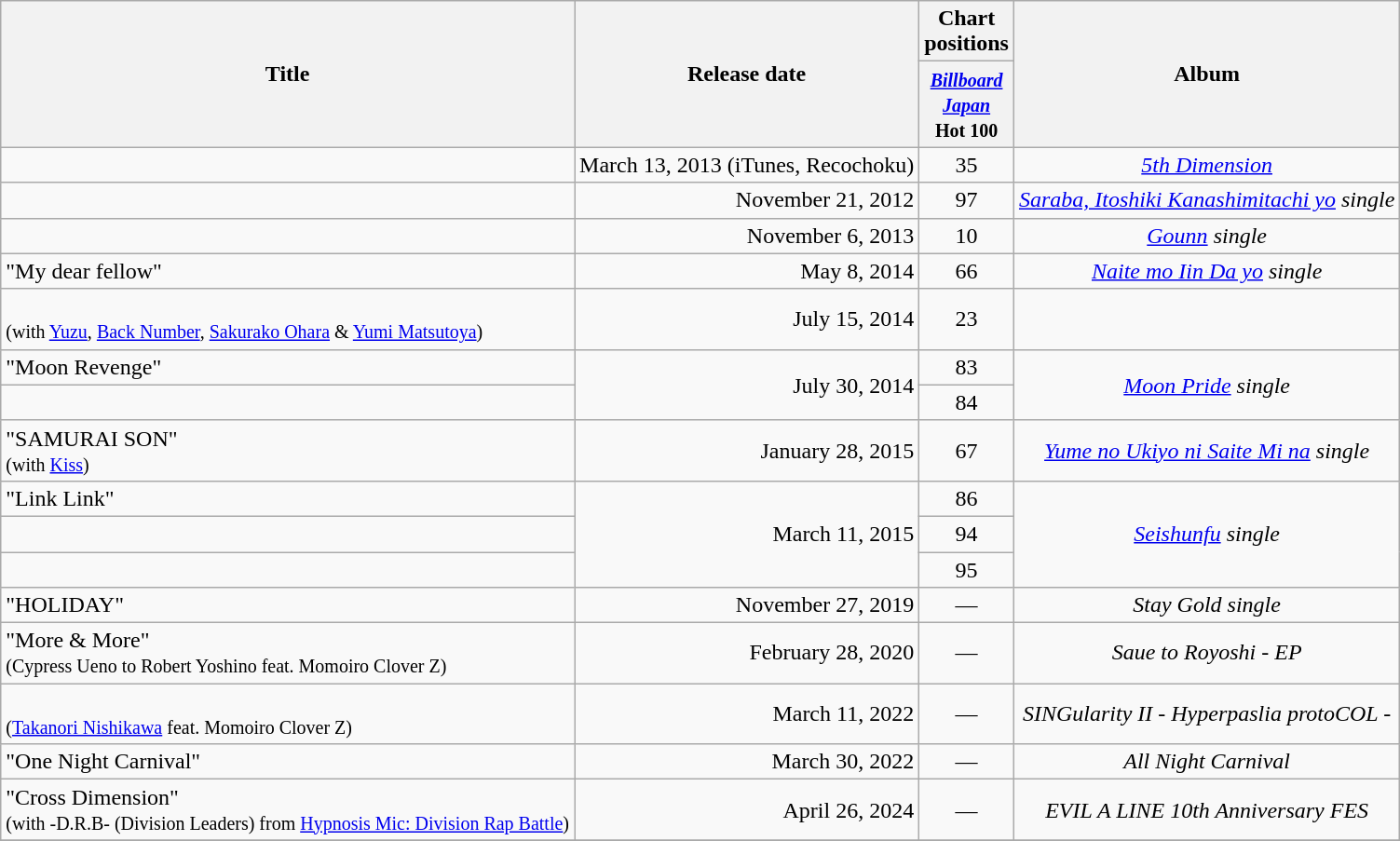<table class="wikitable" style="text-align:center">
<tr>
<th rowspan="2">Title</th>
<th rowspan="2">Release date</th>
<th>Chart<br>positions</th>
<th rowspan="2">Album</th>
</tr>
<tr>
<th><small><em><a href='#'>Billboard<br>Japan</a></em><br>Hot 100</small></th>
</tr>
<tr>
<td align="left"></td>
<td>March 13, 2013 (iTunes, Recochoku)</td>
<td>35 </td>
<td><em><a href='#'>5th Dimension</a></em></td>
</tr>
<tr>
<td align="left"></td>
<td align="right">November 21, 2012</td>
<td>97 </td>
<td><em><a href='#'>Saraba, Itoshiki Kanashimitachi yo</a> single</em></td>
</tr>
<tr>
<td align="left"></td>
<td align="right">November 6, 2013</td>
<td>10 </td>
<td><em><a href='#'>Gounn</a> single</em></td>
</tr>
<tr>
<td align="left">"My dear fellow"</td>
<td align="right">May 8, 2014</td>
<td>66 </td>
<td><em><a href='#'>Naite mo Iin Da yo</a> single</em></td>
</tr>
<tr>
<td align="left"> <br><small>(with <a href='#'>Yuzu</a>, <a href='#'>Back Number</a>, <a href='#'>Sakurako Ohara</a> & <a href='#'>Yumi Matsutoya</a>)</small></td>
<td align="right">July 15, 2014</td>
<td>23 </td>
<td></td>
</tr>
<tr>
<td align="left">"Moon Revenge"</td>
<td align="right" rowspan="2">July 30, 2014</td>
<td>83 </td>
<td rowspan="2"><em><a href='#'>Moon Pride</a> single</em></td>
</tr>
<tr>
<td align="left"></td>
<td>84 </td>
</tr>
<tr>
<td align="left">"SAMURAI SON" <br><small>(with <a href='#'>Kiss</a>)</small></td>
<td align="right">January 28, 2015</td>
<td>67 </td>
<td><em><a href='#'>Yume no Ukiyo ni Saite Mi na</a> single</em></td>
</tr>
<tr>
<td align="left">"Link Link"</td>
<td align="right" rowspan="3">March 11, 2015</td>
<td>86 </td>
<td rowspan="3"><em><a href='#'>Seishunfu</a> single</em></td>
</tr>
<tr>
<td align="left"></td>
<td>94 </td>
</tr>
<tr>
<td align="left"></td>
<td>95 </td>
</tr>
<tr>
<td align="left">"HOLIDAY"</td>
<td align="right">November 27, 2019</td>
<td>—</td>
<td><em>Stay Gold single</em></td>
</tr>
<tr>
<td align="left">"More & More" <br><small>(Cypress Ueno to Robert Yoshino feat. Momoiro Clover Z)</small></td>
<td align="right">February 28, 2020</td>
<td>—</td>
<td><em>Saue to Royoshi - EP</em></td>
</tr>
<tr>
<td align="left"> <br><small>(<a href='#'>Takanori Nishikawa</a> feat. Momoiro Clover Z)</small></td>
<td align="right">March 11, 2022</td>
<td>—</td>
<td><em>SINGularity II - Hyperpaslia protoCOL -</em></td>
</tr>
<tr>
<td align="left">"One Night Carnival"</td>
<td align="right">March 30, 2022</td>
<td>—</td>
<td><em>All Night Carnival</em></td>
</tr>
<tr>
<td align="left">"Cross Dimension" <br><small>(with -D.R.B- (Division Leaders) from <a href='#'>Hypnosis Mic: Division Rap Battle</a>)</small></td>
<td align="right">April 26, 2024</td>
<td>—</td>
<td><em>EVIL A LINE 10th Anniversary FES</em></td>
</tr>
<tr>
</tr>
</table>
